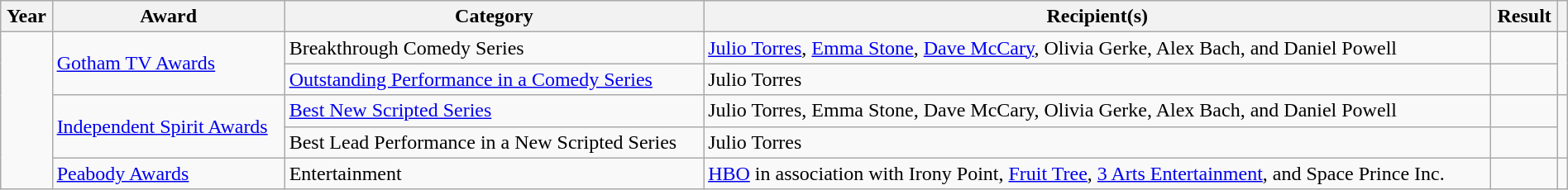<table class="wikitable sortable plainrowheaders" style="width: 100%;">
<tr>
<th scope="col">Year</th>
<th scope="col">Award</th>
<th scope="col">Category</th>
<th scope="col">Recipient(s)</th>
<th scope="col">Result</th>
<th scope="col" class="unsortable"></th>
</tr>
<tr>
<td rowspan="5"></td>
<td rowspan="2"><a href='#'>Gotham TV Awards</a></td>
<td>Breakthrough Comedy Series</td>
<td><a href='#'>Julio Torres</a>, <a href='#'>Emma Stone</a>, <a href='#'>Dave McCary</a>, Olivia Gerke, Alex Bach, and Daniel Powell</td>
<td></td>
<td align="center" rowspan="2"></td>
</tr>
<tr>
<td><a href='#'>Outstanding Performance in a Comedy Series</a></td>
<td>Julio Torres</td>
<td></td>
</tr>
<tr>
<td rowspan="2"><a href='#'>Independent Spirit Awards</a></td>
<td><a href='#'>Best New Scripted Series</a></td>
<td>Julio Torres, Emma Stone, Dave McCary, Olivia Gerke, Alex Bach, and Daniel Powell</td>
<td></td>
<td align="center" rowspan="2"></td>
</tr>
<tr>
<td>Best Lead Performance in a New Scripted Series</td>
<td>Julio Torres</td>
<td></td>
</tr>
<tr>
<td><a href='#'>Peabody Awards</a></td>
<td>Entertainment</td>
<td><a href='#'>HBO</a> in association with Irony Point, <a href='#'>Fruit Tree</a>, <a href='#'>3 Arts Entertainment</a>, and Space Prince Inc.</td>
<td></td>
<td align="center"></td>
</tr>
</table>
